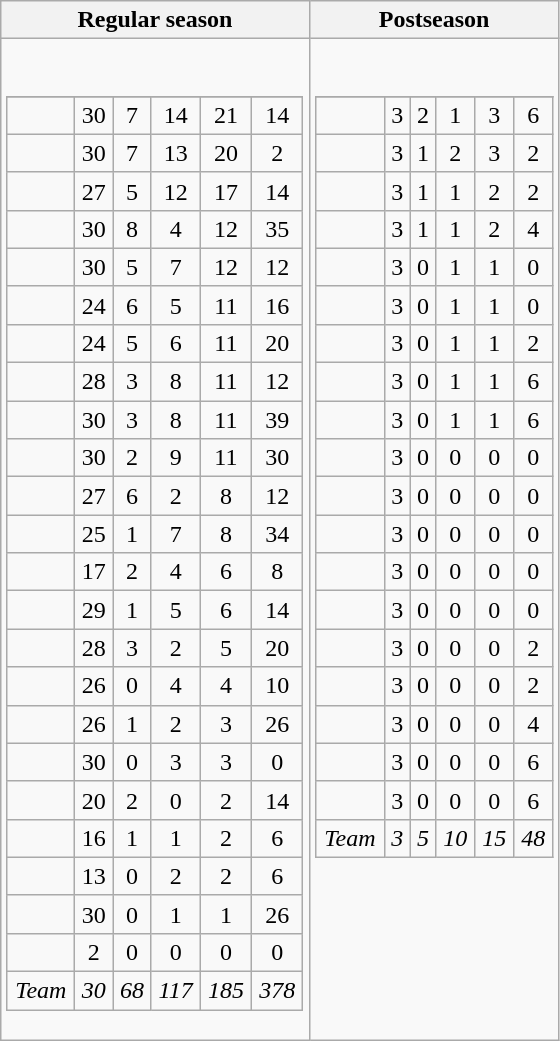<table class="wikitable" style="border: 1px solid #aaa;">
<tr>
<th>Regular season</th>
<th>Postseason</th>
</tr>
<tr>
<td style="background: #; border: 1; text-align: center;"><br><table class="wikitable sortable" style="text-align:center" width="100%">
<tr>
</tr>
<tr>
<td align=left></td>
<td>30</td>
<td>7</td>
<td>14</td>
<td>21</td>
<td>14</td>
</tr>
<tr>
<td align=left></td>
<td>30</td>
<td>7</td>
<td>13</td>
<td>20</td>
<td>2</td>
</tr>
<tr>
<td align=left></td>
<td>27</td>
<td>5</td>
<td>12</td>
<td>17</td>
<td>14</td>
</tr>
<tr>
<td align=left></td>
<td>30</td>
<td>8</td>
<td>4</td>
<td>12</td>
<td>35</td>
</tr>
<tr>
<td align=left></td>
<td>30</td>
<td>5</td>
<td>7</td>
<td>12</td>
<td>12</td>
</tr>
<tr>
<td align=left></td>
<td>24</td>
<td>6</td>
<td>5</td>
<td>11</td>
<td>16</td>
</tr>
<tr>
<td align=left></td>
<td>24</td>
<td>5</td>
<td>6</td>
<td>11</td>
<td>20</td>
</tr>
<tr>
<td align=left></td>
<td>28</td>
<td>3</td>
<td>8</td>
<td>11</td>
<td>12</td>
</tr>
<tr>
<td align=left></td>
<td>30</td>
<td>3</td>
<td>8</td>
<td>11</td>
<td>39</td>
</tr>
<tr>
<td align=left></td>
<td>30</td>
<td>2</td>
<td>9</td>
<td>11</td>
<td>30</td>
</tr>
<tr>
<td align=left></td>
<td>27</td>
<td>6</td>
<td>2</td>
<td>8</td>
<td>12</td>
</tr>
<tr>
<td align=left></td>
<td>25</td>
<td>1</td>
<td>7</td>
<td>8</td>
<td>34</td>
</tr>
<tr>
<td align=left></td>
<td>17</td>
<td>2</td>
<td>4</td>
<td>6</td>
<td>8</td>
</tr>
<tr>
<td align=left></td>
<td>29</td>
<td>1</td>
<td>5</td>
<td>6</td>
<td>14</td>
</tr>
<tr>
<td align=left></td>
<td>28</td>
<td>3</td>
<td>2</td>
<td>5</td>
<td>20</td>
</tr>
<tr>
<td align=left></td>
<td>26</td>
<td>0</td>
<td>4</td>
<td>4</td>
<td>10</td>
</tr>
<tr>
<td align=left></td>
<td>26</td>
<td>1</td>
<td>2</td>
<td>3</td>
<td>26</td>
</tr>
<tr>
<td align=left></td>
<td>30</td>
<td>0</td>
<td>3</td>
<td>3</td>
<td>0</td>
</tr>
<tr>
<td align=left></td>
<td>20</td>
<td>2</td>
<td>0</td>
<td>2</td>
<td>14</td>
</tr>
<tr>
<td align=left></td>
<td>16</td>
<td>1</td>
<td>1</td>
<td>2</td>
<td>6</td>
</tr>
<tr>
<td align=left></td>
<td>13</td>
<td>0</td>
<td>2</td>
<td>2</td>
<td>6</td>
</tr>
<tr>
<td align=left></td>
<td>30</td>
<td>0</td>
<td>1</td>
<td>1</td>
<td>26</td>
</tr>
<tr>
<td align=left></td>
<td>2</td>
<td>0</td>
<td>0</td>
<td>0</td>
<td>0</td>
</tr>
<tr>
<td><em>Team</em></td>
<td><em>30</em></td>
<td><em>68</em></td>
<td><em>117</em></td>
<td><em>185</em></td>
<td><em>378</em></td>
</tr>
</table>
</td>
<td style="background: #; border: 1; text-align: center;" valign=top><br><table class="wikitable sortable" width="100%">
<tr>
</tr>
<tr>
<td align=left></td>
<td>3</td>
<td>2</td>
<td>1</td>
<td>3</td>
<td>6</td>
</tr>
<tr>
<td align=left></td>
<td>3</td>
<td>1</td>
<td>2</td>
<td>3</td>
<td>2</td>
</tr>
<tr>
<td align=left></td>
<td>3</td>
<td>1</td>
<td>1</td>
<td>2</td>
<td>2</td>
</tr>
<tr>
<td align=left></td>
<td>3</td>
<td>1</td>
<td>1</td>
<td>2</td>
<td>4</td>
</tr>
<tr>
<td align=left></td>
<td>3</td>
<td>0</td>
<td>1</td>
<td>1</td>
<td>0</td>
</tr>
<tr>
<td align=left></td>
<td>3</td>
<td>0</td>
<td>1</td>
<td>1</td>
<td>0</td>
</tr>
<tr>
<td align=left></td>
<td>3</td>
<td>0</td>
<td>1</td>
<td>1</td>
<td>2</td>
</tr>
<tr>
<td align=left></td>
<td>3</td>
<td>0</td>
<td>1</td>
<td>1</td>
<td>6</td>
</tr>
<tr>
<td align=left></td>
<td>3</td>
<td>0</td>
<td>1</td>
<td>1</td>
<td>6</td>
</tr>
<tr>
<td align=left></td>
<td>3</td>
<td>0</td>
<td>0</td>
<td>0</td>
<td>0</td>
</tr>
<tr>
<td align=left></td>
<td>3</td>
<td>0</td>
<td>0</td>
<td>0</td>
<td>0</td>
</tr>
<tr>
<td align=left></td>
<td>3</td>
<td>0</td>
<td>0</td>
<td>0</td>
<td>0</td>
</tr>
<tr>
<td align=left></td>
<td>3</td>
<td>0</td>
<td>0</td>
<td>0</td>
<td>0</td>
</tr>
<tr>
<td align=left></td>
<td>3</td>
<td>0</td>
<td>0</td>
<td>0</td>
<td>0</td>
</tr>
<tr>
<td align=left></td>
<td>3</td>
<td>0</td>
<td>0</td>
<td>0</td>
<td>2</td>
</tr>
<tr>
<td align=left></td>
<td>3</td>
<td>0</td>
<td>0</td>
<td>0</td>
<td>2</td>
</tr>
<tr>
<td align=left></td>
<td>3</td>
<td>0</td>
<td>0</td>
<td>0</td>
<td>4</td>
</tr>
<tr>
<td align=left></td>
<td>3</td>
<td>0</td>
<td>0</td>
<td>0</td>
<td>6</td>
</tr>
<tr>
<td align=left></td>
<td>3</td>
<td>0</td>
<td>0</td>
<td>0</td>
<td>6</td>
</tr>
<tr>
<td><em>Team</em></td>
<td><em>3</em></td>
<td><em>5</em></td>
<td><em>10</em></td>
<td><em>15</em></td>
<td><em>48</em></td>
</tr>
</table>
</td>
</tr>
</table>
